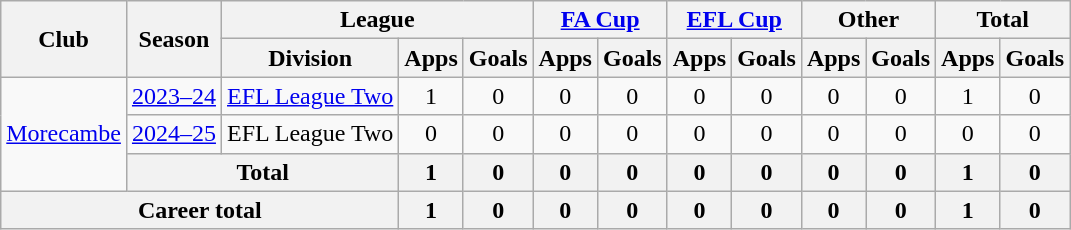<table class="wikitable" style="text-align:center;">
<tr>
<th rowspan="2">Club</th>
<th rowspan="2">Season</th>
<th colspan="3">League</th>
<th colspan="2"><a href='#'>FA Cup</a></th>
<th colspan="2"><a href='#'>EFL Cup</a></th>
<th colspan="2">Other</th>
<th colspan="2">Total</th>
</tr>
<tr>
<th>Division</th>
<th>Apps</th>
<th>Goals</th>
<th>Apps</th>
<th>Goals</th>
<th>Apps</th>
<th>Goals</th>
<th>Apps</th>
<th>Goals</th>
<th>Apps</th>
<th>Goals</th>
</tr>
<tr>
<td rowspan="3"><a href='#'>Morecambe</a></td>
<td><a href='#'>2023–24</a></td>
<td><a href='#'>EFL League Two</a></td>
<td>1</td>
<td>0</td>
<td>0</td>
<td>0</td>
<td>0</td>
<td>0</td>
<td>0</td>
<td>0</td>
<td>1</td>
<td>0</td>
</tr>
<tr>
<td><a href='#'>2024–25</a></td>
<td>EFL League Two</td>
<td>0</td>
<td>0</td>
<td>0</td>
<td>0</td>
<td>0</td>
<td>0</td>
<td>0</td>
<td>0</td>
<td>0</td>
<td>0</td>
</tr>
<tr>
<th colspan="2">Total</th>
<th>1</th>
<th>0</th>
<th>0</th>
<th>0</th>
<th>0</th>
<th>0</th>
<th>0</th>
<th>0</th>
<th>1</th>
<th>0</th>
</tr>
<tr>
<th colspan="3">Career total</th>
<th>1</th>
<th>0</th>
<th>0</th>
<th>0</th>
<th>0</th>
<th>0</th>
<th>0</th>
<th>0</th>
<th>1</th>
<th>0</th>
</tr>
</table>
